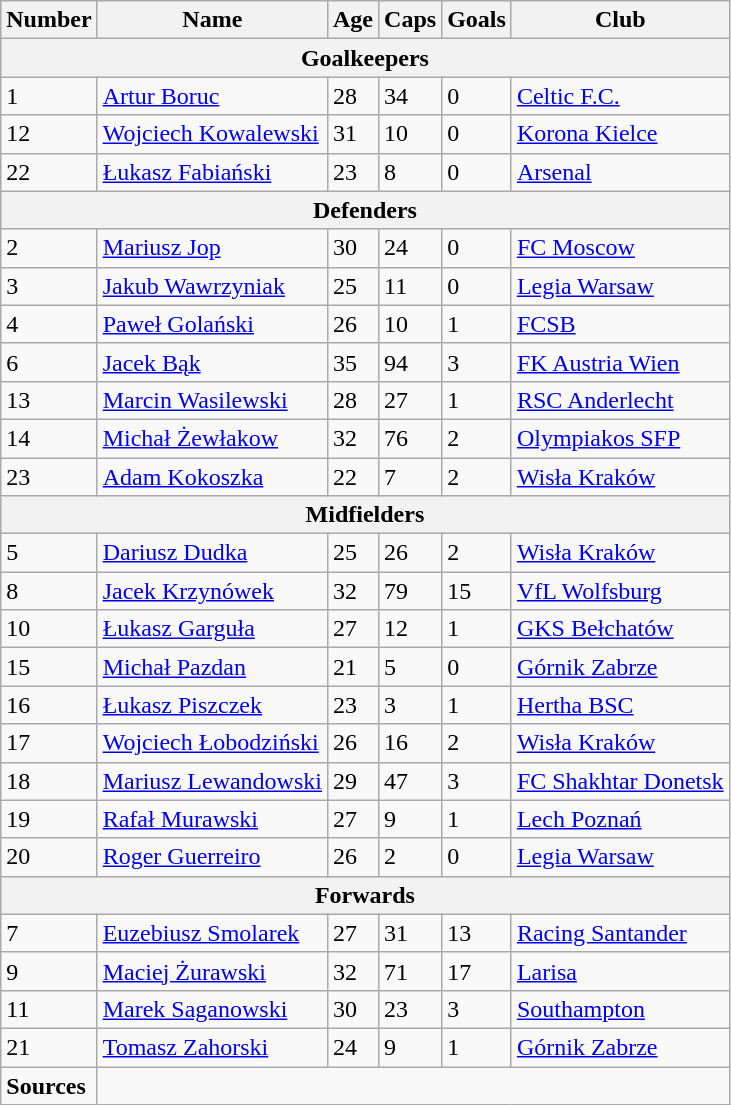<table class="wikitable">
<tr>
<th>Number</th>
<th>Name</th>
<th>Age</th>
<th>Caps</th>
<th>Goals</th>
<th>Club</th>
</tr>
<tr>
<th colspan="6">Goalkeepers</th>
</tr>
<tr>
<td>1</td>
<td><a href='#'>Artur Boruc</a></td>
<td>28</td>
<td>34</td>
<td>0</td>
<td><a href='#'>Celtic F.C.</a></td>
</tr>
<tr>
<td>12</td>
<td><a href='#'>Wojciech Kowalewski</a></td>
<td>31</td>
<td>10</td>
<td>0</td>
<td><a href='#'>Korona Kielce</a></td>
</tr>
<tr>
<td>22</td>
<td><a href='#'>Łukasz Fabiański</a></td>
<td>23</td>
<td>8</td>
<td>0</td>
<td><a href='#'>Arsenal</a></td>
</tr>
<tr>
<th colspan="6">Defenders</th>
</tr>
<tr>
<td>2</td>
<td><a href='#'>Mariusz Jop</a></td>
<td>30</td>
<td>24</td>
<td>0</td>
<td><a href='#'>FC Moscow</a></td>
</tr>
<tr>
<td>3</td>
<td><a href='#'>Jakub Wawrzyniak</a></td>
<td>25</td>
<td>11</td>
<td>0</td>
<td><a href='#'>Legia Warsaw</a></td>
</tr>
<tr>
<td>4</td>
<td><a href='#'>Paweł Golański</a></td>
<td>26</td>
<td>10</td>
<td>1</td>
<td><a href='#'>FCSB</a></td>
</tr>
<tr>
<td>6</td>
<td><a href='#'>Jacek Bąk</a></td>
<td>35</td>
<td>94</td>
<td>3</td>
<td><a href='#'>FK Austria Wien</a></td>
</tr>
<tr>
<td>13</td>
<td><a href='#'>Marcin Wasilewski</a></td>
<td>28</td>
<td>27</td>
<td>1</td>
<td><a href='#'>RSC Anderlecht</a></td>
</tr>
<tr>
<td>14</td>
<td><a href='#'>Michał Żewłakow</a></td>
<td>32</td>
<td>76</td>
<td>2</td>
<td><a href='#'>Olympiakos SFP</a></td>
</tr>
<tr>
<td>23</td>
<td><a href='#'>Adam Kokoszka</a></td>
<td>22</td>
<td>7</td>
<td>2</td>
<td><a href='#'>Wisła Kraków</a></td>
</tr>
<tr>
<th colspan="6">Midfielders</th>
</tr>
<tr>
<td>5</td>
<td><a href='#'>Dariusz Dudka</a></td>
<td>25</td>
<td>26</td>
<td>2</td>
<td><a href='#'>Wisła Kraków</a></td>
</tr>
<tr>
<td>8</td>
<td><a href='#'>Jacek Krzynówek</a></td>
<td>32</td>
<td>79</td>
<td>15</td>
<td><a href='#'>VfL Wolfsburg</a></td>
</tr>
<tr>
<td>10</td>
<td><a href='#'>Łukasz Garguła</a></td>
<td>27</td>
<td>12</td>
<td>1</td>
<td><a href='#'>GKS Bełchatów</a></td>
</tr>
<tr>
<td>15</td>
<td><a href='#'>Michał Pazdan</a></td>
<td>21</td>
<td>5</td>
<td>0</td>
<td><a href='#'>Górnik Zabrze</a></td>
</tr>
<tr>
<td>16</td>
<td><a href='#'>Łukasz Piszczek</a></td>
<td>23</td>
<td>3</td>
<td>1</td>
<td><a href='#'>Hertha BSC</a></td>
</tr>
<tr>
<td>17</td>
<td><a href='#'>Wojciech Łobodziński</a></td>
<td>26</td>
<td>16</td>
<td>2</td>
<td><a href='#'>Wisła Kraków</a></td>
</tr>
<tr>
<td>18</td>
<td><a href='#'>Mariusz Lewandowski</a></td>
<td>29</td>
<td>47</td>
<td>3</td>
<td><a href='#'>FC Shakhtar Donetsk</a></td>
</tr>
<tr>
<td>19</td>
<td><a href='#'>Rafał Murawski</a></td>
<td>27</td>
<td>9</td>
<td>1</td>
<td><a href='#'>Lech Poznań</a></td>
</tr>
<tr>
<td>20</td>
<td><a href='#'>Roger Guerreiro</a></td>
<td>26</td>
<td>2</td>
<td>0</td>
<td><a href='#'>Legia Warsaw</a></td>
</tr>
<tr>
<th colspan="6">Forwards</th>
</tr>
<tr>
<td>7</td>
<td><a href='#'>Euzebiusz Smolarek</a></td>
<td>27</td>
<td>31</td>
<td>13</td>
<td><a href='#'>Racing Santander</a></td>
</tr>
<tr>
<td>9</td>
<td><a href='#'>Maciej Żurawski</a></td>
<td>32</td>
<td>71</td>
<td>17</td>
<td><a href='#'>Larisa</a></td>
</tr>
<tr>
<td>11</td>
<td><a href='#'>Marek Saganowski</a></td>
<td>30</td>
<td>23</td>
<td>3</td>
<td><a href='#'>Southampton</a></td>
</tr>
<tr>
<td>21</td>
<td><a href='#'>Tomasz Zahorski</a></td>
<td>24</td>
<td>9</td>
<td>1</td>
<td><a href='#'>Górnik Zabrze</a></td>
</tr>
<tr>
<td><strong>Sources</strong></td>
<td colspan="5"></td>
</tr>
</table>
